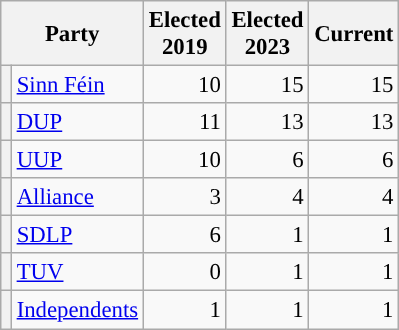<table class="wikitable" style="font-size: 95%;">
<tr>
<th colspan=2>Party</th>
<th>Elected <br>2019</th>
<th>Elected <br>2023</th>
<th>Current</th>
</tr>
<tr>
<th style="background-color: "></th>
<td><a href='#'>Sinn Féin</a></td>
<td align="right">10</td>
<td align="right">15</td>
<td align="right">15</td>
</tr>
<tr>
<th style="background-color: "></th>
<td><a href='#'>DUP</a></td>
<td align="right">11</td>
<td align="right">13</td>
<td align="right">13</td>
</tr>
<tr>
<th style="background-color: "></th>
<td><a href='#'>UUP</a></td>
<td align="right">10</td>
<td align="right">6</td>
<td align="right">6</td>
</tr>
<tr>
<th style="background-color: "></th>
<td><a href='#'>Alliance</a></td>
<td align="right">3</td>
<td align="right">4</td>
<td align="right">4</td>
</tr>
<tr>
<th style="background-color: "></th>
<td><a href='#'>SDLP</a></td>
<td align="right">6</td>
<td align="right">1</td>
<td align="right">1</td>
</tr>
<tr>
<th style="background-color: "></th>
<td><a href='#'>TUV</a></td>
<td align="right">0</td>
<td align="right">1</td>
<td align="right">1</td>
</tr>
<tr>
<th style="background-color: "></th>
<td><a href='#'>Independents</a></td>
<td align="right">1</td>
<td align="right">1</td>
<td align="right">1</td>
</tr>
</table>
